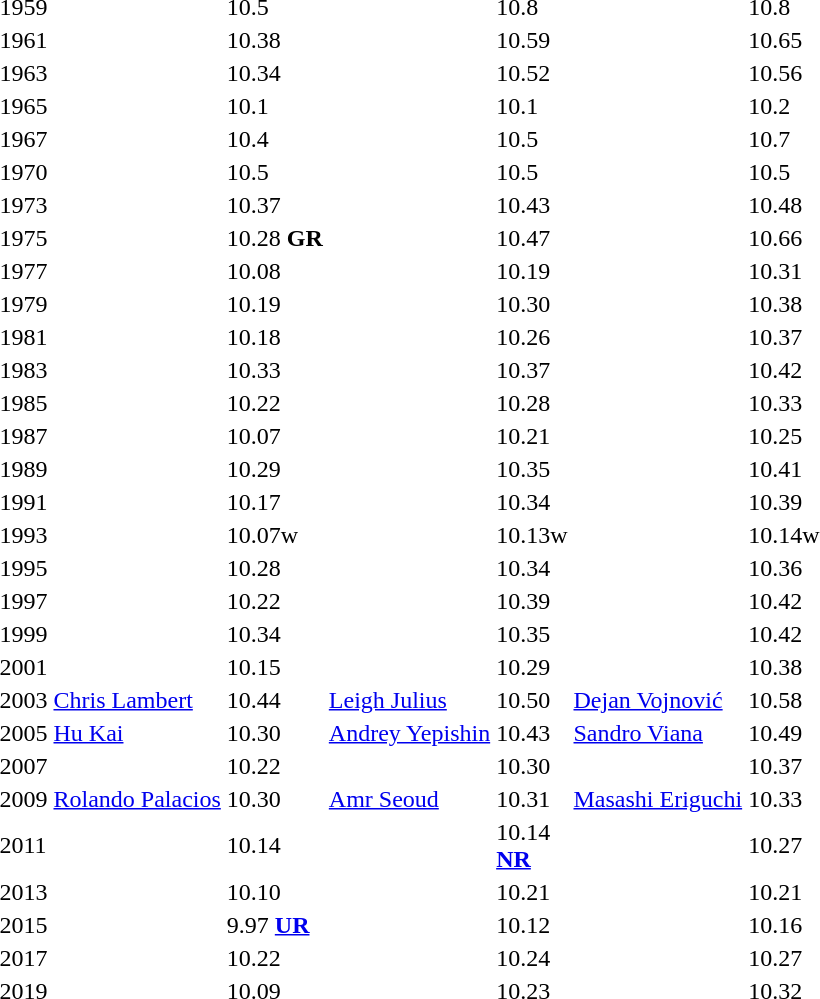<table>
<tr>
<td>1959</td>
<td></td>
<td>10.5</td>
<td></td>
<td>10.8</td>
<td></td>
<td>10.8</td>
</tr>
<tr>
<td>1961</td>
<td></td>
<td>10.38</td>
<td></td>
<td>10.59</td>
<td></td>
<td>10.65</td>
</tr>
<tr>
<td>1963</td>
<td></td>
<td>10.34</td>
<td></td>
<td>10.52</td>
<td></td>
<td>10.56</td>
</tr>
<tr>
<td>1965</td>
<td></td>
<td>10.1</td>
<td></td>
<td>10.1</td>
<td></td>
<td>10.2</td>
</tr>
<tr>
<td>1967</td>
<td></td>
<td>10.4</td>
<td></td>
<td>10.5</td>
<td></td>
<td>10.7</td>
</tr>
<tr>
<td>1970</td>
<td></td>
<td>10.5</td>
<td></td>
<td>10.5</td>
<td></td>
<td>10.5</td>
</tr>
<tr>
<td>1973</td>
<td></td>
<td>10.37</td>
<td></td>
<td>10.43</td>
<td></td>
<td>10.48</td>
</tr>
<tr>
<td>1975</td>
<td></td>
<td>10.28 <strong>GR</strong></td>
<td></td>
<td>10.47</td>
<td></td>
<td>10.66</td>
</tr>
<tr>
<td>1977</td>
<td></td>
<td>10.08</td>
<td></td>
<td>10.19</td>
<td></td>
<td>10.31</td>
</tr>
<tr>
<td>1979</td>
<td></td>
<td>10.19</td>
<td></td>
<td>10.30</td>
<td></td>
<td>10.38</td>
</tr>
<tr>
<td>1981</td>
<td></td>
<td>10.18</td>
<td></td>
<td>10.26</td>
<td></td>
<td>10.37</td>
</tr>
<tr>
<td>1983</td>
<td></td>
<td>10.33</td>
<td></td>
<td>10.37</td>
<td></td>
<td>10.42</td>
</tr>
<tr>
<td>1985</td>
<td></td>
<td>10.22</td>
<td></td>
<td>10.28</td>
<td></td>
<td>10.33</td>
</tr>
<tr>
<td>1987</td>
<td></td>
<td>10.07</td>
<td></td>
<td>10.21</td>
<td></td>
<td>10.25</td>
</tr>
<tr>
<td>1989</td>
<td></td>
<td>10.29</td>
<td></td>
<td>10.35</td>
<td></td>
<td>10.41</td>
</tr>
<tr>
<td>1991</td>
<td></td>
<td>10.17</td>
<td></td>
<td>10.34</td>
<td></td>
<td>10.39</td>
</tr>
<tr>
<td>1993</td>
<td></td>
<td>10.07w</td>
<td></td>
<td>10.13w</td>
<td></td>
<td>10.14w</td>
</tr>
<tr>
<td>1995</td>
<td></td>
<td>10.28</td>
<td></td>
<td>10.34</td>
<td></td>
<td>10.36</td>
</tr>
<tr>
<td>1997</td>
<td></td>
<td>10.22</td>
<td></td>
<td>10.39</td>
<td></td>
<td>10.42</td>
</tr>
<tr>
<td>1999</td>
<td></td>
<td>10.34</td>
<td></td>
<td>10.35</td>
<td></td>
<td>10.42</td>
</tr>
<tr>
<td>2001</td>
<td></td>
<td>10.15</td>
<td></td>
<td>10.29</td>
<td></td>
<td>10.38</td>
</tr>
<tr>
<td>2003</td>
<td><a href='#'>Chris Lambert</a><br> </td>
<td>10.44</td>
<td><a href='#'>Leigh Julius</a><br> </td>
<td>10.50</td>
<td><a href='#'>Dejan Vojnović</a><br> </td>
<td>10.58</td>
</tr>
<tr>
<td>2005<br></td>
<td><a href='#'>Hu Kai</a><br> </td>
<td>10.30</td>
<td><a href='#'>Andrey Yepishin</a><br> </td>
<td>10.43</td>
<td><a href='#'>Sandro Viana</a><br> </td>
<td>10.49</td>
</tr>
<tr>
<td>2007<br></td>
<td></td>
<td>10.22</td>
<td></td>
<td>10.30</td>
<td></td>
<td>10.37</td>
</tr>
<tr>
<td>2009<br></td>
<td><a href='#'>Rolando Palacios</a><br> </td>
<td>10.30</td>
<td><a href='#'>Amr Seoud</a><br> </td>
<td>10.31</td>
<td><a href='#'>Masashi Eriguchi</a> <br> </td>
<td>10.33</td>
</tr>
<tr>
<td>2011<br></td>
<td></td>
<td>10.14</td>
<td></td>
<td>10.14<br><strong><a href='#'>NR</a></strong></td>
<td></td>
<td>10.27</td>
</tr>
<tr>
<td>2013<br></td>
<td></td>
<td>10.10</td>
<td></td>
<td>10.21</td>
<td></td>
<td>10.21</td>
</tr>
<tr>
<td>2015<br></td>
<td></td>
<td>9.97 <strong><a href='#'>UR</a></strong></td>
<td></td>
<td>10.12</td>
<td></td>
<td>10.16</td>
</tr>
<tr>
<td>2017<br></td>
<td></td>
<td>10.22</td>
<td></td>
<td>10.24</td>
<td></td>
<td>10.27</td>
</tr>
<tr>
<td>2019<br></td>
<td></td>
<td>10.09</td>
<td></td>
<td>10.23</td>
<td></td>
<td>10.32</td>
</tr>
</table>
